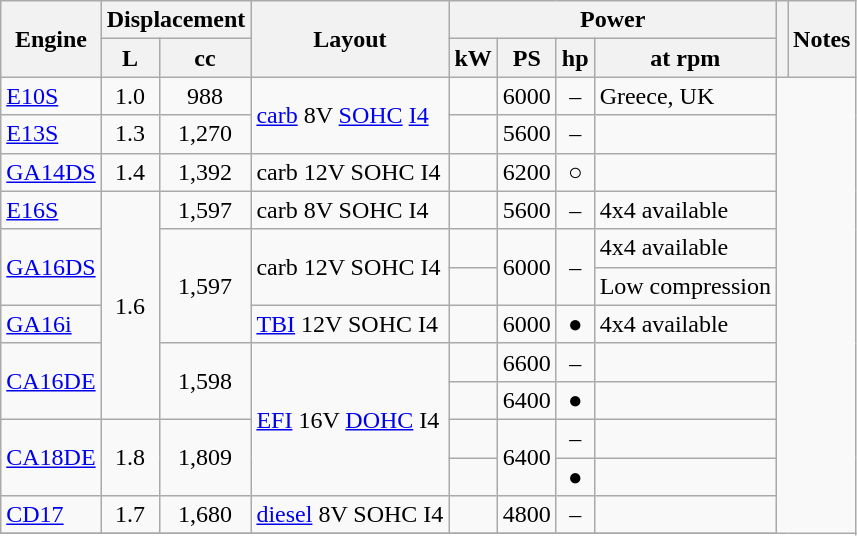<table class="wikitable">
<tr>
<th rowspan = 2>Engine</th>
<th colspan = 2>Displacement</th>
<th rowspan = 2>Layout</th>
<th colspan = 4>Power</th>
<th rowspan = 2></th>
<th rowspan = 2>Notes</th>
</tr>
<tr>
<th>L</th>
<th>cc</th>
<th>kW</th>
<th>PS</th>
<th>hp</th>
<th>at rpm</th>
</tr>
<tr>
<td rowspan = 1><a href='#'>E10S</a></td>
<td rowspan = 1 align=center>1.0</td>
<td rowspan = 1 align=center>988</td>
<td rowspan = 2><a href='#'>carb</a> 8V <a href='#'>SOHC</a> <a href='#'>I4</a></td>
<td></td>
<td>6000</td>
<td align=center>–</td>
<td>Greece, UK</td>
</tr>
<tr>
<td><a href='#'>E13S</a></td>
<td align=center>1.3</td>
<td align=center>1,270</td>
<td></td>
<td>5600</td>
<td align=center>–</td>
<td></td>
</tr>
<tr>
<td><a href='#'>GA14DS</a></td>
<td align=center>1.4</td>
<td align=center>1,392</td>
<td>carb 12V SOHC I4</td>
<td></td>
<td>6200</td>
<td align=center>○</td>
<td></td>
</tr>
<tr>
<td><a href='#'>E16S</a></td>
<td rowspan = 6 align=center>1.6</td>
<td align=center>1,597</td>
<td>carb 8V SOHC I4</td>
<td></td>
<td>5600</td>
<td align=center>–</td>
<td>4x4 available</td>
</tr>
<tr>
<td rowspan = 2><a href='#'>GA16DS</a></td>
<td rowspan = 3 align=center>1,597</td>
<td rowspan = 2>carb 12V SOHC I4</td>
<td></td>
<td rowspan = 2>6000</td>
<td rowspan=2 align=center>–</td>
<td>4x4 available</td>
</tr>
<tr>
<td></td>
<td>Low compression</td>
</tr>
<tr>
<td><a href='#'>GA16i</a></td>
<td><a href='#'>TBI</a> 12V SOHC I4</td>
<td></td>
<td>6000</td>
<td align=center>●</td>
<td>4x4 available</td>
</tr>
<tr>
<td rowspan = 2><a href='#'>CA16DE</a></td>
<td rowspan = 2 align=center>1,598</td>
<td rowspan = 4><a href='#'>EFI</a> 16V <a href='#'>DOHC</a> I4</td>
<td></td>
<td>6600</td>
<td align=center>–</td>
<td></td>
</tr>
<tr>
<td></td>
<td>6400</td>
<td align=center>●</td>
<td></td>
</tr>
<tr>
<td rowspan = 2><a href='#'>CA18DE</a></td>
<td rowspan = 2 align=center>1.8</td>
<td rowspan = 2 align=center>1,809</td>
<td></td>
<td rowspan = 2>6400</td>
<td align=center>–</td>
<td></td>
</tr>
<tr>
<td></td>
<td align=center>●</td>
<td></td>
</tr>
<tr>
<td><a href='#'>CD17</a></td>
<td rowspan = 1 align=center>1.7</td>
<td rowspan = 1 align=center>1,680</td>
<td rowspan = 1><a href='#'>diesel</a> 8V SOHC I4</td>
<td></td>
<td>4800</td>
<td align=center>–</td>
<td></td>
</tr>
<tr>
</tr>
</table>
